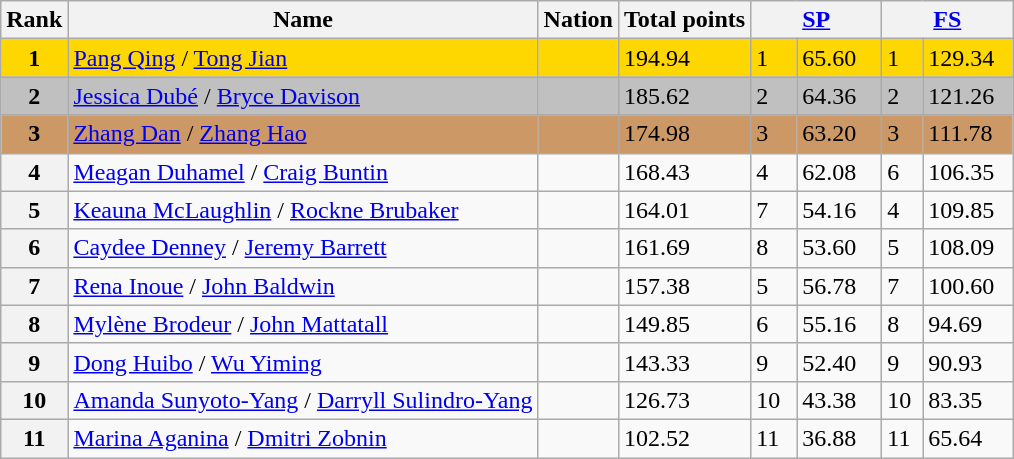<table class="wikitable">
<tr>
<th>Rank</th>
<th>Name</th>
<th>Nation</th>
<th>Total points</th>
<th colspan="2" width="80px"><a href='#'>SP</a></th>
<th colspan="2" width="80px"><a href='#'>FS</a></th>
</tr>
<tr bgcolor="gold">
<td align="center"><strong>1</strong></td>
<td><a href='#'>Pang Qing</a> / <a href='#'>Tong Jian</a></td>
<td></td>
<td>194.94</td>
<td>1</td>
<td>65.60</td>
<td>1</td>
<td>129.34</td>
</tr>
<tr bgcolor="silver">
<td align="center"><strong>2</strong></td>
<td><a href='#'>Jessica Dubé</a> / <a href='#'>Bryce Davison</a></td>
<td></td>
<td>185.62</td>
<td>2</td>
<td>64.36</td>
<td>2</td>
<td>121.26</td>
</tr>
<tr bgcolor="cc9966">
<td align="center"><strong>3</strong></td>
<td><a href='#'>Zhang Dan</a> / <a href='#'>Zhang Hao</a></td>
<td></td>
<td>174.98</td>
<td>3</td>
<td>63.20</td>
<td>3</td>
<td>111.78</td>
</tr>
<tr>
<th>4</th>
<td><a href='#'>Meagan Duhamel</a> / <a href='#'>Craig Buntin</a></td>
<td></td>
<td>168.43</td>
<td>4</td>
<td>62.08</td>
<td>6</td>
<td>106.35</td>
</tr>
<tr>
<th>5</th>
<td><a href='#'>Keauna McLaughlin</a> / <a href='#'>Rockne Brubaker</a></td>
<td></td>
<td>164.01</td>
<td>7</td>
<td>54.16</td>
<td>4</td>
<td>109.85</td>
</tr>
<tr>
<th>6</th>
<td><a href='#'>Caydee Denney</a> / <a href='#'>Jeremy Barrett</a></td>
<td></td>
<td>161.69</td>
<td>8</td>
<td>53.60</td>
<td>5</td>
<td>108.09</td>
</tr>
<tr>
<th>7</th>
<td><a href='#'>Rena Inoue</a> / <a href='#'>John Baldwin</a></td>
<td></td>
<td>157.38</td>
<td>5</td>
<td>56.78</td>
<td>7</td>
<td>100.60</td>
</tr>
<tr>
<th>8</th>
<td><a href='#'>Mylène Brodeur</a> / <a href='#'>John Mattatall</a></td>
<td></td>
<td>149.85</td>
<td>6</td>
<td>55.16</td>
<td>8</td>
<td>94.69</td>
</tr>
<tr>
<th>9</th>
<td><a href='#'>Dong Huibo</a> / <a href='#'>Wu Yiming</a></td>
<td></td>
<td>143.33</td>
<td>9</td>
<td>52.40</td>
<td>9</td>
<td>90.93</td>
</tr>
<tr>
<th>10</th>
<td><a href='#'>Amanda Sunyoto-Yang</a> / <a href='#'>Darryll Sulindro-Yang</a></td>
<td></td>
<td>126.73</td>
<td>10</td>
<td>43.38</td>
<td>10</td>
<td>83.35</td>
</tr>
<tr>
<th>11</th>
<td><a href='#'>Marina Aganina</a> / <a href='#'>Dmitri Zobnin</a></td>
<td></td>
<td>102.52</td>
<td>11</td>
<td>36.88</td>
<td>11</td>
<td>65.64</td>
</tr>
</table>
